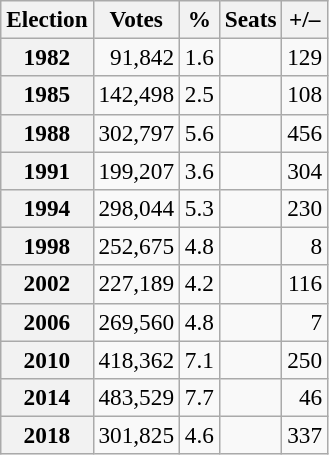<table class="wikitable" style="font-size:97%; text-align:right;">
<tr>
<th rowspan=1>Election</th>
<th colspan=1>Votes</th>
<th colspan=1>%</th>
<th rowspan=1>Seats</th>
<th rowspan=1>+/–</th>
</tr>
<tr>
<th>1982</th>
<td>91,842</td>
<td>1.6</td>
<td></td>
<td> 129</td>
</tr>
<tr>
<th>1985</th>
<td>142,498</td>
<td>2.5</td>
<td></td>
<td> 108</td>
</tr>
<tr>
<th>1988</th>
<td>302,797</td>
<td>5.6</td>
<td></td>
<td> 456</td>
</tr>
<tr>
<th>1991</th>
<td>199,207</td>
<td>3.6</td>
<td></td>
<td> 304</td>
</tr>
<tr>
<th>1994</th>
<td>298,044</td>
<td>5.3</td>
<td></td>
<td> 230</td>
</tr>
<tr>
<th>1998</th>
<td>252,675</td>
<td>4.8</td>
<td></td>
<td> 8</td>
</tr>
<tr>
<th>2002</th>
<td>227,189</td>
<td>4.2</td>
<td></td>
<td> 116</td>
</tr>
<tr>
<th>2006</th>
<td>269,560</td>
<td>4.8</td>
<td></td>
<td> 7</td>
</tr>
<tr>
<th>2010</th>
<td>418,362</td>
<td>7.1</td>
<td></td>
<td> 250</td>
</tr>
<tr>
<th>2014</th>
<td>483,529</td>
<td>7.7</td>
<td></td>
<td> 46</td>
</tr>
<tr>
<th>2018</th>
<td>301,825</td>
<td>4.6</td>
<td></td>
<td> 337</td>
</tr>
</table>
